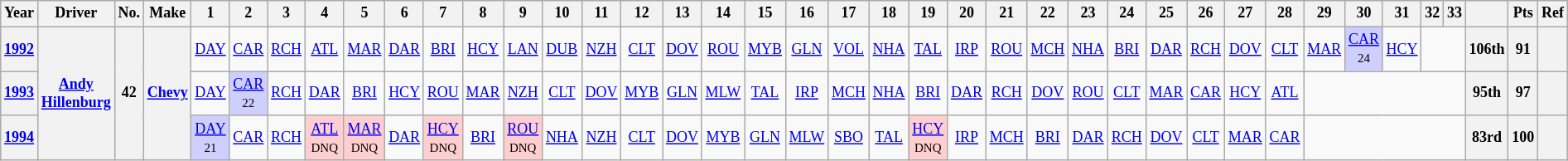<table class="wikitable" style="text-align:center; font-size:75%">
<tr>
<th>Year</th>
<th>Driver</th>
<th>No.</th>
<th>Make</th>
<th>1</th>
<th>2</th>
<th>3</th>
<th>4</th>
<th>5</th>
<th>6</th>
<th>7</th>
<th>8</th>
<th>9</th>
<th>10</th>
<th>11</th>
<th>12</th>
<th>13</th>
<th>14</th>
<th>15</th>
<th>16</th>
<th>17</th>
<th>18</th>
<th>19</th>
<th>20</th>
<th>21</th>
<th>22</th>
<th>23</th>
<th>24</th>
<th>25</th>
<th>26</th>
<th>27</th>
<th>28</th>
<th>29</th>
<th>30</th>
<th>31</th>
<th>32</th>
<th>33</th>
<th></th>
<th>Pts</th>
<th>Ref</th>
</tr>
<tr>
<th><a href='#'>1992</a></th>
<th rowspan=3><a href='#'>Andy Hillenburg</a></th>
<th rowspan=3>42</th>
<th rowspan=3><a href='#'>Chevy</a></th>
<td><a href='#'>DAY</a></td>
<td><a href='#'>CAR</a></td>
<td><a href='#'>RCH</a></td>
<td><a href='#'>ATL</a></td>
<td><a href='#'>MAR</a></td>
<td><a href='#'>DAR</a></td>
<td><a href='#'>BRI</a></td>
<td><a href='#'>HCY</a></td>
<td><a href='#'>LAN</a></td>
<td><a href='#'>DUB</a></td>
<td><a href='#'>NZH</a></td>
<td><a href='#'>CLT</a></td>
<td><a href='#'>DOV</a></td>
<td><a href='#'>ROU</a></td>
<td><a href='#'>MYB</a></td>
<td><a href='#'>GLN</a></td>
<td><a href='#'>VOL</a></td>
<td><a href='#'>NHA</a></td>
<td><a href='#'>TAL</a></td>
<td><a href='#'>IRP</a></td>
<td><a href='#'>ROU</a></td>
<td><a href='#'>MCH</a></td>
<td><a href='#'>NHA</a></td>
<td><a href='#'>BRI</a></td>
<td><a href='#'>DAR</a></td>
<td><a href='#'>RCH</a></td>
<td><a href='#'>DOV</a></td>
<td><a href='#'>CLT</a></td>
<td><a href='#'>MAR</a></td>
<td style="background:#CFCFFF;"><a href='#'>CAR</a><br><small>24</small></td>
<td><a href='#'>HCY</a></td>
<td colspan=2></td>
<th>106th</th>
<th>91</th>
<th></th>
</tr>
<tr>
<th><a href='#'>1993</a></th>
<td><a href='#'>DAY</a></td>
<td style="background:#CFCFFF;"><a href='#'>CAR</a><br><small>22</small></td>
<td><a href='#'>RCH</a></td>
<td><a href='#'>DAR</a></td>
<td><a href='#'>BRI</a></td>
<td><a href='#'>HCY</a></td>
<td><a href='#'>ROU</a></td>
<td><a href='#'>MAR</a></td>
<td><a href='#'>NZH</a></td>
<td><a href='#'>CLT</a></td>
<td><a href='#'>DOV</a></td>
<td><a href='#'>MYB</a></td>
<td><a href='#'>GLN</a></td>
<td><a href='#'>MLW</a></td>
<td><a href='#'>TAL</a></td>
<td><a href='#'>IRP</a></td>
<td><a href='#'>MCH</a></td>
<td><a href='#'>NHA</a></td>
<td><a href='#'>BRI</a></td>
<td><a href='#'>DAR</a></td>
<td><a href='#'>RCH</a></td>
<td><a href='#'>DOV</a></td>
<td><a href='#'>ROU</a></td>
<td><a href='#'>CLT</a></td>
<td><a href='#'>MAR</a></td>
<td><a href='#'>CAR</a></td>
<td><a href='#'>HCY</a></td>
<td><a href='#'>ATL</a></td>
<td colspan=5></td>
<th>95th</th>
<th>97</th>
<th></th>
</tr>
<tr>
<th><a href='#'>1994</a></th>
<td style="background:#CFCFFF;"><a href='#'>DAY</a><br><small>21</small></td>
<td><a href='#'>CAR</a></td>
<td><a href='#'>RCH</a></td>
<td style="background:#FFCFCF;"><a href='#'>ATL</a><br><small>DNQ</small></td>
<td style="background:#FFCFCF;"><a href='#'>MAR</a><br><small>DNQ</small></td>
<td><a href='#'>DAR</a></td>
<td style="background:#FFCFCF;"><a href='#'>HCY</a><br><small>DNQ</small></td>
<td><a href='#'>BRI</a></td>
<td style="background:#FFCFCF;"><a href='#'>ROU</a><br><small>DNQ</small></td>
<td><a href='#'>NHA</a></td>
<td><a href='#'>NZH</a></td>
<td><a href='#'>CLT</a></td>
<td><a href='#'>DOV</a></td>
<td><a href='#'>MYB</a></td>
<td><a href='#'>GLN</a></td>
<td><a href='#'>MLW</a></td>
<td><a href='#'>SBO</a></td>
<td><a href='#'>TAL</a></td>
<td style="background:#FFCFCF;"><a href='#'>HCY</a><br><small>DNQ</small></td>
<td><a href='#'>IRP</a></td>
<td><a href='#'>MCH</a></td>
<td><a href='#'>BRI</a></td>
<td><a href='#'>DAR</a></td>
<td><a href='#'>RCH</a></td>
<td><a href='#'>DOV</a></td>
<td><a href='#'>CLT</a></td>
<td><a href='#'>MAR</a></td>
<td><a href='#'>CAR</a></td>
<td colspan=5></td>
<th>83rd</th>
<th>100</th>
<th></th>
</tr>
</table>
